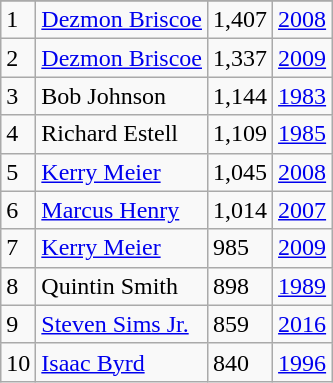<table class="wikitable">
<tr>
</tr>
<tr>
<td>1</td>
<td><a href='#'>Dezmon Briscoe</a></td>
<td>1,407</td>
<td><a href='#'>2008</a></td>
</tr>
<tr>
<td>2</td>
<td><a href='#'>Dezmon Briscoe</a></td>
<td>1,337</td>
<td><a href='#'>2009</a></td>
</tr>
<tr>
<td>3</td>
<td>Bob Johnson</td>
<td>1,144</td>
<td><a href='#'>1983</a></td>
</tr>
<tr>
<td>4</td>
<td>Richard Estell</td>
<td>1,109</td>
<td><a href='#'>1985</a></td>
</tr>
<tr>
<td>5</td>
<td><a href='#'>Kerry Meier</a></td>
<td>1,045</td>
<td><a href='#'>2008</a></td>
</tr>
<tr>
<td>6</td>
<td><a href='#'>Marcus Henry</a></td>
<td>1,014</td>
<td><a href='#'>2007</a></td>
</tr>
<tr>
<td>7</td>
<td><a href='#'>Kerry Meier</a></td>
<td>985</td>
<td><a href='#'>2009</a></td>
</tr>
<tr>
<td>8</td>
<td>Quintin Smith</td>
<td>898</td>
<td><a href='#'>1989</a></td>
</tr>
<tr>
<td>9</td>
<td><a href='#'>Steven Sims Jr.</a></td>
<td>859</td>
<td><a href='#'>2016</a></td>
</tr>
<tr>
<td>10</td>
<td><a href='#'>Isaac Byrd</a></td>
<td>840</td>
<td><a href='#'>1996</a></td>
</tr>
</table>
